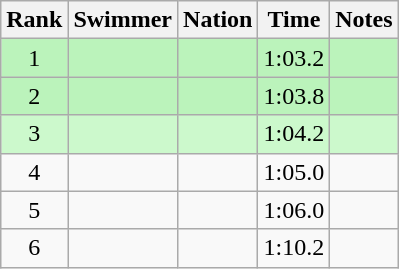<table class="wikitable sortable" style="text-align:center">
<tr>
<th>Rank</th>
<th>Swimmer</th>
<th>Nation</th>
<th>Time</th>
<th>Notes</th>
</tr>
<tr bgcolor=bbf3bb>
<td>1</td>
<td align=left></td>
<td align=left></td>
<td>1:03.2</td>
<td></td>
</tr>
<tr bgcolor=bbf3bb>
<td>2</td>
<td align=left></td>
<td align=left></td>
<td>1:03.8</td>
<td></td>
</tr>
<tr bgcolor=ccf9cc>
<td>3</td>
<td align=left></td>
<td align=left></td>
<td>1:04.2</td>
<td></td>
</tr>
<tr>
<td>4</td>
<td align=left></td>
<td align=left></td>
<td>1:05.0</td>
<td></td>
</tr>
<tr>
<td>5</td>
<td align=left></td>
<td align=left></td>
<td>1:06.0</td>
<td></td>
</tr>
<tr>
<td>6</td>
<td align=left></td>
<td align=left></td>
<td>1:10.2</td>
<td></td>
</tr>
</table>
